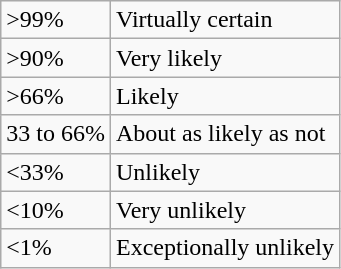<table class="wikitable">
<tr>
<td>>99%</td>
<td>Virtually certain</td>
</tr>
<tr>
<td>>90%</td>
<td>Very likely</td>
</tr>
<tr>
<td>>66%</td>
<td>Likely</td>
</tr>
<tr>
<td>33 to 66%</td>
<td>About as likely as not</td>
</tr>
<tr>
<td><33%</td>
<td>Unlikely</td>
</tr>
<tr>
<td><10%</td>
<td>Very unlikely</td>
</tr>
<tr>
<td><1%</td>
<td>Exceptionally unlikely</td>
</tr>
</table>
